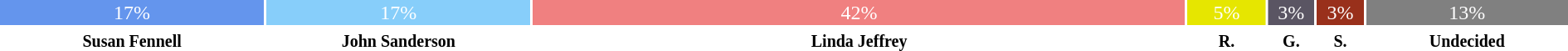<table style="width:100%; text-align:center;">
<tr style="color:white;">
<td style="background:cornflowerblue; width:17%;">17%</td>
<td style="background:lightskyblue; width:17%;">17%</td>
<td style="background:lightcoral; width:42%;">42%</td>
<td style="background:#e6e600; width:5%;">5%</td>
<td style="background:#5a5563; width:3%;">3%</td>
<td style="background:#99301b; width:3%;">3%</td>
<td style="background:gray; width:13%;">13%</td>
</tr>
<tr>
<td><span><small><strong>Susan Fennell</strong></small></span></td>
<td><span><small><strong>John Sanderson</strong></small></span></td>
<td><span><small><strong>Linda Jeffrey</strong></small></span></td>
<td><span><small><strong>R.</strong></small></span></td>
<td><span><small><strong>G.</strong></small></span></td>
<td><span><small><strong>S.</strong></small></span></td>
<td><span><small><strong>Undecided</strong></small></span></td>
</tr>
</table>
